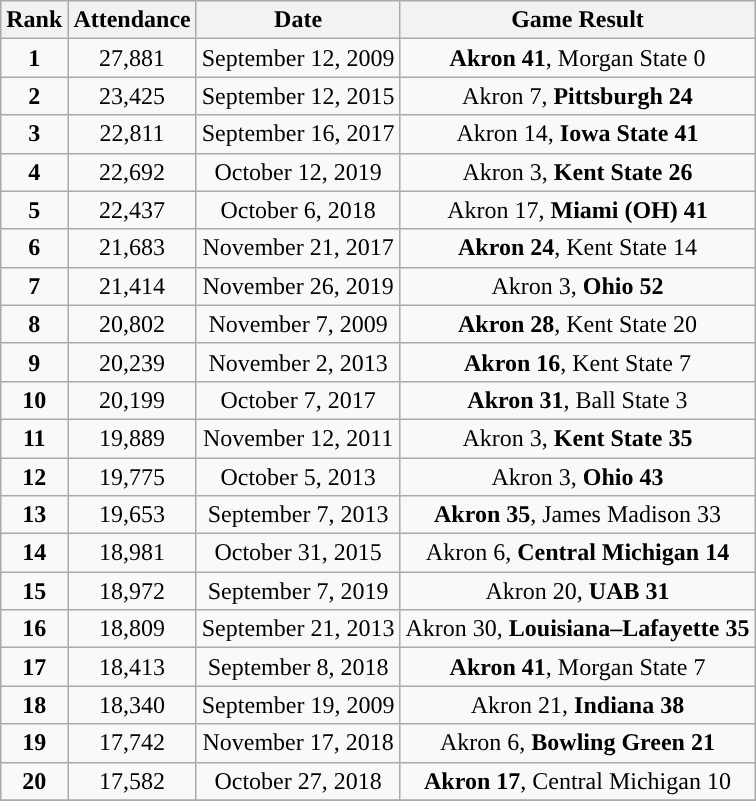<table class="wikitable">
<tr>
<th>Rank</th>
<th>Attendance</th>
<th>Date</th>
<th>Game Result</th>
</tr>
<tr align="center">
<td><strong>1</strong></td>
<td>27,881</td>
<td>September 12, 2009</td>
<td><strong>Akron 41</strong>, Morgan State 0</td>
</tr>
<tr align="center">
<td><strong>2</strong></td>
<td>23,425</td>
<td>September 12, 2015</td>
<td>Akron 7, <strong>Pittsburgh 24</strong></td>
</tr>
<tr align="center">
<td><strong>3</strong></td>
<td>22,811</td>
<td>September 16, 2017</td>
<td>Akron 14, <strong>Iowa State 41</strong></td>
</tr>
<tr align="center">
<td><strong>4</strong></td>
<td>22,692</td>
<td>October 12, 2019</td>
<td>Akron 3, <strong>Kent State 26</strong></td>
</tr>
<tr align="center">
<td><strong>5</strong></td>
<td>22,437</td>
<td>October 6, 2018</td>
<td>Akron 17, <strong>Miami (OH) 41</strong></td>
</tr>
<tr align="center">
<td><strong>6</strong></td>
<td>21,683</td>
<td>November 21, 2017</td>
<td><strong>Akron 24</strong>, Kent State 14</td>
</tr>
<tr align="center">
<td><strong>7</strong></td>
<td>21,414</td>
<td>November 26, 2019</td>
<td>Akron 3, <strong>Ohio 52</strong></td>
</tr>
<tr align="center">
<td><strong>8</strong></td>
<td>20,802</td>
<td>November 7, 2009</td>
<td><strong>Akron 28</strong>, Kent State 20</td>
</tr>
<tr align="center">
<td><strong>9</strong></td>
<td>20,239</td>
<td>November 2, 2013</td>
<td><strong>Akron 16</strong>, Kent State 7</td>
</tr>
<tr align="center">
<td><strong>10</strong></td>
<td>20,199</td>
<td>October 7, 2017</td>
<td><strong>Akron 31</strong>, Ball State 3</td>
</tr>
<tr align="center">
<td><strong>11</strong></td>
<td>19,889</td>
<td>November 12, 2011</td>
<td>Akron 3, <strong>Kent State 35</strong></td>
</tr>
<tr align="center">
<td><strong>12</strong></td>
<td>19,775</td>
<td>October 5, 2013</td>
<td>Akron 3, <strong>Ohio 43</strong></td>
</tr>
<tr align="center">
<td><strong>13</strong></td>
<td>19,653</td>
<td>September 7, 2013</td>
<td><strong>Akron 35</strong>, James Madison 33</td>
</tr>
<tr align="center">
<td><strong>14</strong></td>
<td>18,981</td>
<td>October 31, 2015</td>
<td>Akron 6, <strong>Central Michigan 14</strong></td>
</tr>
<tr align="center">
<td><strong>15</strong></td>
<td>18,972</td>
<td>September 7, 2019</td>
<td>Akron 20, <strong>UAB 31</strong></td>
</tr>
<tr align="center">
<td><strong>16</strong></td>
<td>18,809</td>
<td>September 21, 2013</td>
<td>Akron 30, <strong>Louisiana–Lafayette 35</strong></td>
</tr>
<tr align="center">
<td><strong>17</strong></td>
<td>18,413</td>
<td>September 8, 2018</td>
<td><strong>Akron 41</strong>, Morgan State 7</td>
</tr>
<tr align="center">
<td><strong>18</strong></td>
<td>18,340</td>
<td>September 19, 2009</td>
<td>Akron 21, <strong>Indiana 38</strong></td>
</tr>
<tr align="center">
<td><strong>19</strong></td>
<td>17,742</td>
<td>November 17, 2018</td>
<td>Akron 6, <strong>Bowling Green 21</strong></td>
</tr>
<tr align="center">
<td><strong>20</strong></td>
<td>17,582</td>
<td>October 27, 2018</td>
<td><strong>Akron 17</strong>, Central Michigan 10</td>
</tr>
<tr align="center">
</tr>
<tr>
</tr>
</table>
